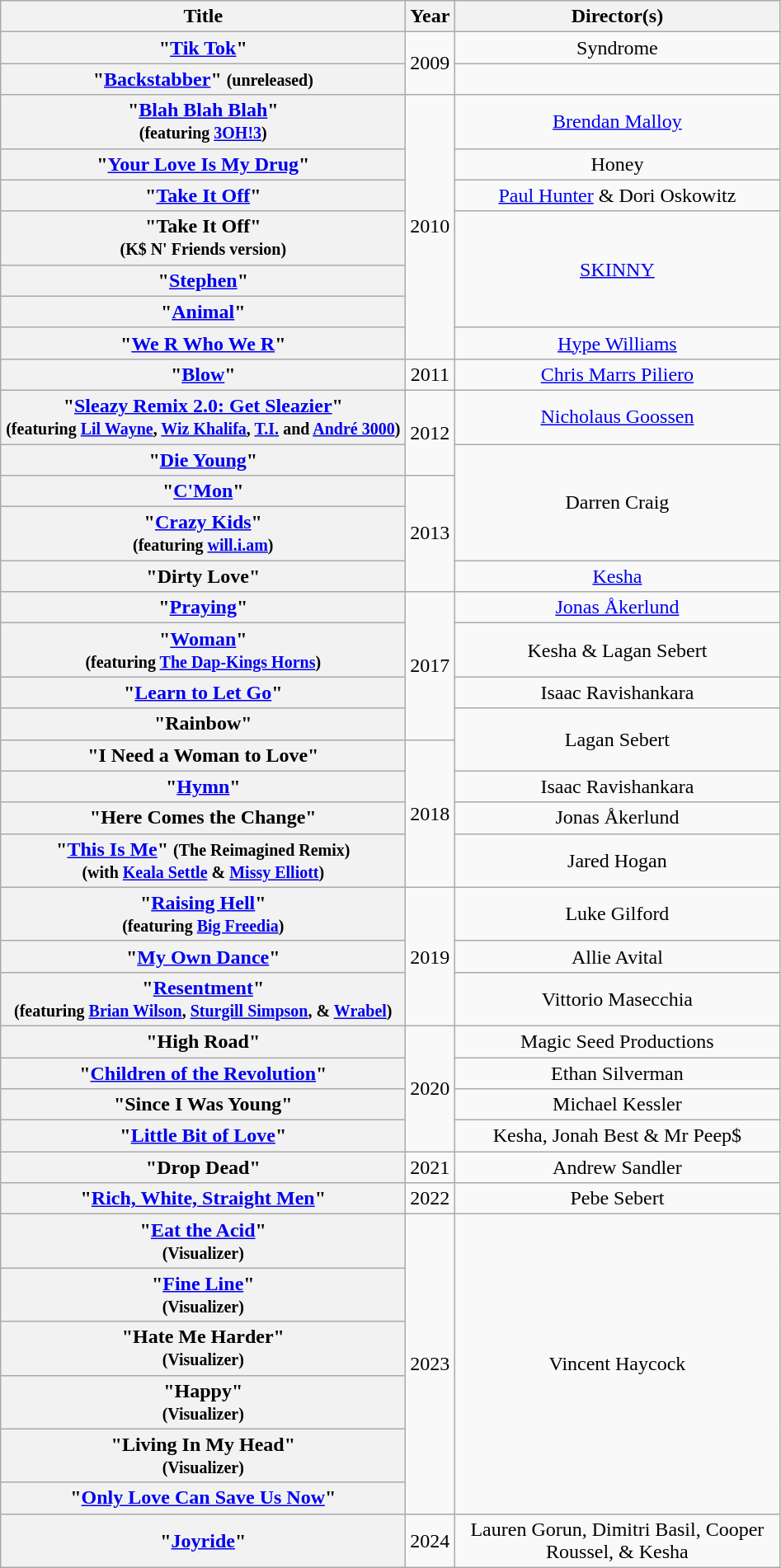<table class="wikitable plainrowheaders sortable" style="text-align:center;">
<tr>
<th scope="col" style="width: 20em;">Title</th>
<th scope="col">Year</th>
<th scope="col" style="width: 16em;">Director(s)</th>
</tr>
<tr>
<th scope="row">"<a href='#'>Tik Tok</a>"</th>
<td rowspan="2">2009</td>
<td>Syndrome</td>
</tr>
<tr>
<th scope="row">"<a href='#'>Backstabber</a>" <small>(unreleased)</small></th>
<td></td>
</tr>
<tr>
<th scope="row">"<a href='#'>Blah Blah Blah</a>"<br><small>(featuring <a href='#'>3OH!3</a>)</small></th>
<td rowspan="7">2010</td>
<td><a href='#'>Brendan Malloy</a></td>
</tr>
<tr>
<th scope="row">"<a href='#'>Your Love Is My Drug</a>"</th>
<td>Honey</td>
</tr>
<tr>
<th scope="row">"<a href='#'>Take It Off</a>"</th>
<td><a href='#'>Paul Hunter</a> & Dori Oskowitz</td>
</tr>
<tr>
<th scope="row">"Take It Off" <br><small>(K$ N' Friends version)</small></th>
<td rowspan="3"><a href='#'>SKINNY</a></td>
</tr>
<tr>
<th scope="row">"<a href='#'>Stephen</a>"</th>
</tr>
<tr>
<th scope="row">"<a href='#'>Animal</a>"</th>
</tr>
<tr>
<th scope="row">"<a href='#'>We R Who We R</a>"</th>
<td><a href='#'>Hype Williams</a></td>
</tr>
<tr>
<th scope="row">"<a href='#'>Blow</a>"</th>
<td>2011</td>
<td><a href='#'>Chris Marrs Piliero</a></td>
</tr>
<tr>
<th scope="row">"<a href='#'>Sleazy Remix 2.0: Get Sleazier</a>"<br><small>(featuring <a href='#'>Lil Wayne</a>, <a href='#'>Wiz Khalifa</a>, <a href='#'>T.I.</a> and <a href='#'>André 3000</a>)</small></th>
<td rowspan="2">2012</td>
<td><a href='#'>Nicholaus Goossen</a></td>
</tr>
<tr>
<th scope="row">"<a href='#'>Die Young</a>"</th>
<td rowspan="3">Darren Craig</td>
</tr>
<tr>
<th scope="row">"<a href='#'>C'Mon</a>"</th>
<td rowspan="3">2013</td>
</tr>
<tr>
<th scope="row">"<a href='#'>Crazy Kids</a>"<br><small>(featuring <a href='#'>will.i.am</a>)</small></th>
</tr>
<tr>
<th scope="row">"Dirty Love"</th>
<td><a href='#'>Kesha</a></td>
</tr>
<tr>
<th scope="row">"<a href='#'>Praying</a>"</th>
<td rowspan="4">2017</td>
<td><a href='#'>Jonas Åkerlund</a></td>
</tr>
<tr>
<th scope="row">"<a href='#'>Woman</a>" <br><small>(featuring <a href='#'>The Dap-Kings Horns</a>)</small></th>
<td>Kesha & Lagan Sebert</td>
</tr>
<tr>
<th scope="row">"<a href='#'>Learn to Let Go</a>"</th>
<td>Isaac Ravishankara</td>
</tr>
<tr>
<th scope="row">"Rainbow"</th>
<td rowspan="2">Lagan Sebert</td>
</tr>
<tr>
<th scope="row">"I Need a Woman to Love"</th>
<td rowspan="4">2018</td>
</tr>
<tr>
<th scope="row">"<a href='#'>Hymn</a>"</th>
<td>Isaac Ravishankara</td>
</tr>
<tr>
<th scope="row">"Here Comes the Change"</th>
<td>Jonas Åkerlund</td>
</tr>
<tr>
<th scope="row">"<a href='#'>This Is Me</a>" <small>(The Reimagined Remix)</small><br><small>(with <a href='#'>Keala Settle</a> & <a href='#'>Missy Elliott</a>)</small></th>
<td>Jared Hogan</td>
</tr>
<tr>
<th scope="row">"<a href='#'>Raising Hell</a>" <br><small>(featuring <a href='#'>Big Freedia</a>)</small></th>
<td rowspan="3">2019</td>
<td>Luke Gilford</td>
</tr>
<tr>
<th scope="row">"<a href='#'>My Own Dance</a>"</th>
<td>Allie Avital</td>
</tr>
<tr>
<th scope="row">"<a href='#'>Resentment</a>" <br><small>(featuring <a href='#'>Brian Wilson</a>, <a href='#'>Sturgill Simpson</a>, & <a href='#'>Wrabel</a>)</small></th>
<td>Vittorio Masecchia</td>
</tr>
<tr>
<th scope="row">"High Road"</th>
<td rowspan="4">2020</td>
<td>Magic Seed Productions</td>
</tr>
<tr>
<th scope="row">"<a href='#'>Children of the Revolution</a>"</th>
<td>Ethan Silverman</td>
</tr>
<tr>
<th scope="row">"Since I Was Young"<br></th>
<td>Michael Kessler</td>
</tr>
<tr>
<th scope="row">"<a href='#'>Little Bit of Love</a>"</th>
<td>Kesha, Jonah Best & Mr Peep$</td>
</tr>
<tr>
<th scope="row">"Drop Dead"<br></th>
<td>2021</td>
<td>Andrew Sandler</td>
</tr>
<tr>
<th scope="row">"<a href='#'>Rich, White, Straight Men</a>"</th>
<td>2022</td>
<td>Pebe Sebert</td>
</tr>
<tr>
<th scope="row">"<a href='#'>Eat the Acid</a>"<br><small>(Visualizer)</small></th>
<td rowspan="6">2023</td>
<td rowspan="6">Vincent Haycock</td>
</tr>
<tr>
<th scope="row">"<a href='#'>Fine Line</a>"<br><small>(Visualizer)</small></th>
</tr>
<tr>
<th scope="row">"Hate Me Harder"<br><small>(Visualizer)</small></th>
</tr>
<tr>
<th scope="row">"Happy"<br><small>(Visualizer)</small></th>
</tr>
<tr>
<th scope="row">"Living In My Head"<br><small>(Visualizer)</small></th>
</tr>
<tr>
<th scope="row">"<a href='#'>Only Love Can Save Us Now</a>"</th>
</tr>
<tr>
<th scope="row">"<a href='#'>Joyride</a>"</th>
<td>2024</td>
<td>Lauren Gorun, Dimitri Basil, Cooper Roussel, & Kesha</td>
</tr>
</table>
